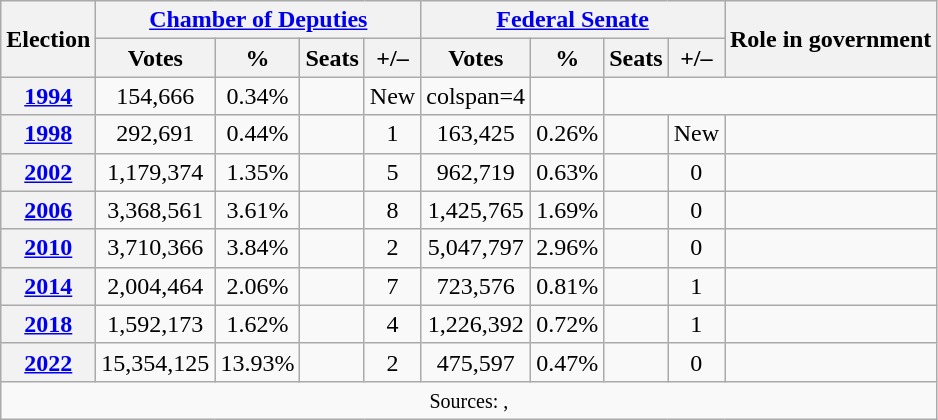<table class=wikitable style=text-align:center>
<tr>
<th rowspan="2">Election</th>
<th colspan="4"><a href='#'>Chamber of Deputies</a></th>
<th colspan="4"><a href='#'>Federal Senate</a></th>
<th rowspan="2"><strong>Role in government</strong></th>
</tr>
<tr>
<th><strong>Votes</strong></th>
<th><strong>%</strong></th>
<th><strong>Seats</strong></th>
<th>+/–</th>
<th><strong>Votes</strong></th>
<th><strong>%</strong></th>
<th><strong>Seats</strong></th>
<th>+/–</th>
</tr>
<tr>
<th><a href='#'>1994</a></th>
<td align="center">154,666</td>
<td align="center">0.34%</td>
<td style="text-align:center;"></td>
<td>New</td>
<td>colspan=4 </td>
<td></td>
</tr>
<tr>
<th><a href='#'>1998</a></th>
<td align="center">292,691</td>
<td align="center">0.44%</td>
<td style="text-align:center;"></td>
<td> 1</td>
<td align="center">163,425</td>
<td align="center">0.26%</td>
<td style="text-align:center;"></td>
<td>New</td>
<td></td>
</tr>
<tr>
<th><a href='#'>2002</a></th>
<td align="center">1,179,374</td>
<td align="center">1.35%</td>
<td style="text-align:center;"></td>
<td> 5</td>
<td align="center">962,719</td>
<td align="center">0.63%</td>
<td style="text-align:center;"></td>
<td> 0</td>
<td></td>
</tr>
<tr>
<th><a href='#'>2006</a></th>
<td align="center">3,368,561</td>
<td align="center">3.61%</td>
<td style="text-align:center;"></td>
<td> 8</td>
<td align="center">1,425,765</td>
<td align="center">1.69%</td>
<td style="text-align:center;"></td>
<td> 0</td>
<td></td>
</tr>
<tr>
<th><a href='#'>2010</a></th>
<td align="center">3,710,366</td>
<td align="center">3.84%</td>
<td style="text-align:center;"></td>
<td> 2</td>
<td align="center">5,047,797</td>
<td align="center">2.96%</td>
<td style="text-align:center;"></td>
<td> 0</td>
<td></td>
</tr>
<tr>
<th><a href='#'>2014</a></th>
<td align="center">2,004,464</td>
<td align="center">2.06%</td>
<td style="text-align:center;"></td>
<td> 7</td>
<td align="center">723,576</td>
<td align="center">0.81%</td>
<td style="text-align:center;"></td>
<td> 1</td>
<td></td>
</tr>
<tr>
<th><a href='#'>2018</a></th>
<td align="center">1,592,173</td>
<td align="center">1.62%</td>
<td style="text-align:center;"></td>
<td> 4</td>
<td align="center">1,226,392</td>
<td align="center">0.72%</td>
<td style="text-align:center;"></td>
<td> 1</td>
<td></td>
</tr>
<tr>
<th><a href='#'>2022</a></th>
<td align="center">15,354,125</td>
<td align="center">13.93%</td>
<td style="text-align:center;"></td>
<td> 2</td>
<td align="center">475,597</td>
<td align="center">0.47%</td>
<td style="text-align:center;"></td>
<td> 0</td>
<td></td>
</tr>
<tr>
<td colspan="10"><small>Sources: , </small></td>
</tr>
</table>
